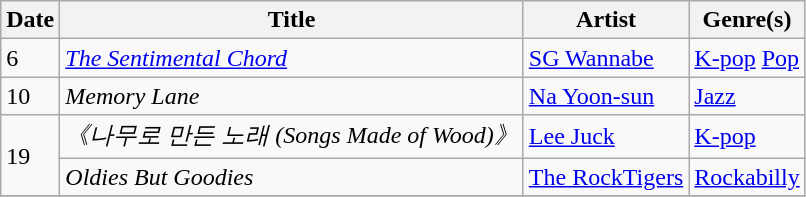<table class="wikitable" style="text-align: left;">
<tr>
<th>Date</th>
<th>Title</th>
<th>Artist</th>
<th>Genre(s)</th>
</tr>
<tr>
<td rowspan="1">6</td>
<td><em><a href='#'>The Sentimental Chord</a></em></td>
<td><a href='#'>SG Wannabe</a></td>
<td><a href='#'>K-pop</a> <a href='#'>Pop</a></td>
</tr>
<tr>
<td>10</td>
<td><em>Memory Lane</em></td>
<td><a href='#'>Na Yoon-sun</a></td>
<td><a href='#'>Jazz</a></td>
</tr>
<tr>
<td rowspan="2">19</td>
<td><em>《나무로 만든 노래 (Songs Made of Wood)》</em></td>
<td><a href='#'>Lee Juck</a></td>
<td><a href='#'>K-pop</a></td>
</tr>
<tr>
<td><em>Oldies But Goodies</em></td>
<td><a href='#'>The RockTigers</a></td>
<td><a href='#'>Rockabilly</a></td>
</tr>
<tr>
</tr>
</table>
